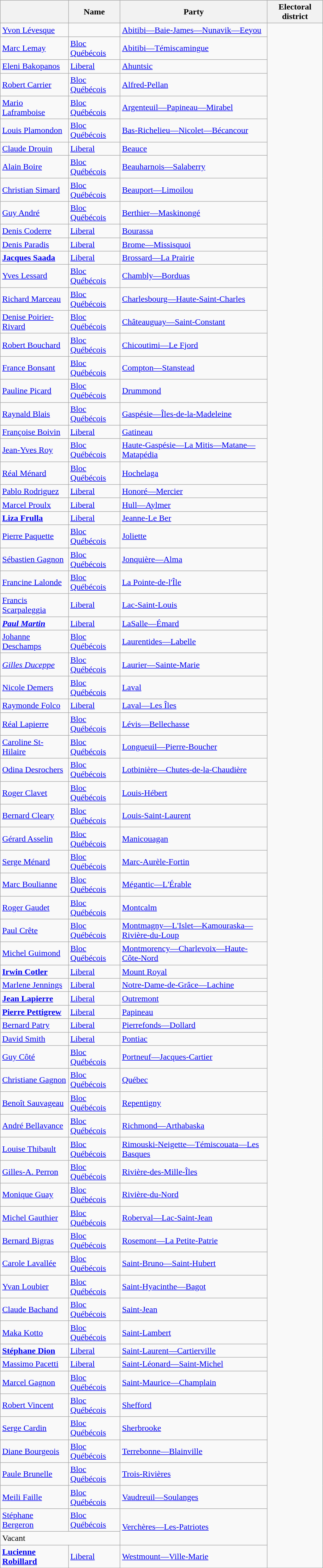<table class="wikitable" width="610">
<tr>
<th></th>
<th>Name</th>
<th>Party</th>
<th>Electoral district</th>
</tr>
<tr>
<td><a href='#'>Yvon Lévesque</a></td>
<td></td>
<td><a href='#'>Abitibi—Baie-James—Nunavik—Eeyou</a></td>
</tr>
<tr>
<td><a href='#'>Marc Lemay</a></td>
<td><a href='#'>Bloc Québécois</a></td>
<td><a href='#'>Abitibi—Témiscamingue</a></td>
</tr>
<tr>
<td><a href='#'>Eleni Bakopanos</a></td>
<td><a href='#'>Liberal</a></td>
<td><a href='#'>Ahuntsic</a></td>
</tr>
<tr>
<td><a href='#'>Robert Carrier</a></td>
<td><a href='#'>Bloc Québécois</a></td>
<td><a href='#'>Alfred-Pellan</a></td>
</tr>
<tr>
<td><a href='#'>Mario Laframboise</a></td>
<td><a href='#'>Bloc Québécois</a></td>
<td><a href='#'>Argenteuil—Papineau—Mirabel</a></td>
</tr>
<tr>
<td><a href='#'>Louis Plamondon</a></td>
<td><a href='#'>Bloc Québécois</a></td>
<td><a href='#'>Bas-Richelieu—Nicolet—Bécancour</a></td>
</tr>
<tr>
<td><a href='#'>Claude Drouin</a></td>
<td><a href='#'>Liberal</a></td>
<td><a href='#'>Beauce</a></td>
</tr>
<tr>
<td><a href='#'>Alain Boire</a></td>
<td><a href='#'>Bloc Québécois</a></td>
<td><a href='#'>Beauharnois—Salaberry</a></td>
</tr>
<tr>
<td><a href='#'>Christian Simard</a></td>
<td><a href='#'>Bloc Québécois</a></td>
<td><a href='#'>Beauport—Limoilou</a></td>
</tr>
<tr>
<td><a href='#'>Guy André</a></td>
<td><a href='#'>Bloc Québécois</a></td>
<td><a href='#'>Berthier—Maskinongé</a></td>
</tr>
<tr>
<td><a href='#'>Denis Coderre</a></td>
<td><a href='#'>Liberal</a></td>
<td><a href='#'>Bourassa</a></td>
</tr>
<tr>
<td><a href='#'>Denis Paradis</a></td>
<td><a href='#'>Liberal</a></td>
<td><a href='#'>Brome—Missisquoi</a></td>
</tr>
<tr>
<td><strong><a href='#'>Jacques Saada</a></strong></td>
<td><a href='#'>Liberal</a></td>
<td><a href='#'>Brossard—La Prairie</a></td>
</tr>
<tr>
<td><a href='#'>Yves Lessard</a></td>
<td><a href='#'>Bloc Québécois</a></td>
<td><a href='#'>Chambly—Borduas</a></td>
</tr>
<tr>
<td><a href='#'>Richard Marceau</a></td>
<td><a href='#'>Bloc Québécois</a></td>
<td><a href='#'>Charlesbourg—Haute-Saint-Charles</a></td>
</tr>
<tr>
<td><a href='#'>Denise Poirier-Rivard</a></td>
<td><a href='#'>Bloc Québécois</a></td>
<td><a href='#'>Châteauguay—Saint-Constant</a></td>
</tr>
<tr>
<td><a href='#'>Robert Bouchard</a></td>
<td><a href='#'>Bloc Québécois</a></td>
<td><a href='#'>Chicoutimi—Le Fjord</a></td>
</tr>
<tr>
<td><a href='#'>France Bonsant</a></td>
<td><a href='#'>Bloc Québécois</a></td>
<td><a href='#'>Compton—Stanstead</a></td>
</tr>
<tr>
<td><a href='#'>Pauline Picard</a></td>
<td><a href='#'>Bloc Québécois</a></td>
<td><a href='#'>Drummond</a></td>
</tr>
<tr>
<td><a href='#'>Raynald Blais</a></td>
<td><a href='#'>Bloc Québécois</a></td>
<td><a href='#'>Gaspésie—Îles-de-la-Madeleine</a></td>
</tr>
<tr>
<td><a href='#'>Françoise Boivin</a></td>
<td><a href='#'>Liberal</a></td>
<td><a href='#'>Gatineau</a></td>
</tr>
<tr>
<td><a href='#'>Jean-Yves Roy</a></td>
<td><a href='#'>Bloc Québécois</a></td>
<td><a href='#'>Haute-Gaspésie—La Mitis—Matane—Matapédia</a></td>
</tr>
<tr>
<td><a href='#'>Réal Ménard</a></td>
<td><a href='#'>Bloc Québécois</a></td>
<td><a href='#'>Hochelaga</a></td>
</tr>
<tr>
<td><a href='#'>Pablo Rodriguez</a></td>
<td><a href='#'>Liberal</a></td>
<td><a href='#'>Honoré—Mercier</a></td>
</tr>
<tr>
<td><a href='#'>Marcel Proulx</a></td>
<td><a href='#'>Liberal</a></td>
<td><a href='#'>Hull—Aylmer</a></td>
</tr>
<tr>
<td><strong><a href='#'>Liza Frulla</a></strong></td>
<td><a href='#'>Liberal</a></td>
<td><a href='#'>Jeanne-Le Ber</a></td>
</tr>
<tr>
<td><a href='#'>Pierre Paquette</a></td>
<td><a href='#'>Bloc Québécois</a></td>
<td><a href='#'>Joliette</a></td>
</tr>
<tr>
<td><a href='#'>Sébastien Gagnon</a></td>
<td><a href='#'>Bloc Québécois</a></td>
<td><a href='#'>Jonquière—Alma</a></td>
</tr>
<tr>
<td><a href='#'>Francine Lalonde</a></td>
<td><a href='#'>Bloc Québécois</a></td>
<td><a href='#'>La Pointe-de-l'Île</a></td>
</tr>
<tr>
<td><a href='#'>Francis Scarpaleggia</a></td>
<td><a href='#'>Liberal</a></td>
<td><a href='#'>Lac-Saint-Louis</a></td>
</tr>
<tr>
<td><strong><em><a href='#'>Paul Martin</a></em></strong></td>
<td><a href='#'>Liberal</a></td>
<td><a href='#'>LaSalle—Émard</a></td>
</tr>
<tr>
<td><a href='#'>Johanne Deschamps</a></td>
<td><a href='#'>Bloc Québécois</a></td>
<td><a href='#'>Laurentides—Labelle</a></td>
</tr>
<tr>
<td><em><a href='#'>Gilles Duceppe</a></em></td>
<td><a href='#'>Bloc Québécois</a></td>
<td><a href='#'>Laurier—Sainte-Marie</a></td>
</tr>
<tr>
<td><a href='#'>Nicole Demers</a></td>
<td><a href='#'>Bloc Québécois</a></td>
<td><a href='#'>Laval</a></td>
</tr>
<tr>
<td><a href='#'>Raymonde Folco</a></td>
<td><a href='#'>Liberal</a></td>
<td><a href='#'>Laval—Les Îles</a></td>
</tr>
<tr>
<td><a href='#'>Réal Lapierre</a></td>
<td><a href='#'>Bloc Québécois</a></td>
<td><a href='#'>Lévis—Bellechasse</a></td>
</tr>
<tr>
<td><a href='#'>Caroline St-Hilaire</a></td>
<td><a href='#'>Bloc Québécois</a></td>
<td><a href='#'>Longueuil—Pierre-Boucher</a></td>
</tr>
<tr>
<td><a href='#'>Odina Desrochers</a></td>
<td><a href='#'>Bloc Québécois</a></td>
<td><a href='#'>Lotbinière—Chutes-de-la-Chaudière</a></td>
</tr>
<tr>
<td><a href='#'>Roger Clavet</a></td>
<td><a href='#'>Bloc Québécois</a></td>
<td><a href='#'>Louis-Hébert</a></td>
</tr>
<tr>
<td><a href='#'>Bernard Cleary</a></td>
<td><a href='#'>Bloc Québécois</a></td>
<td><a href='#'>Louis-Saint-Laurent</a></td>
</tr>
<tr>
<td><a href='#'>Gérard Asselin</a></td>
<td><a href='#'>Bloc Québécois</a></td>
<td><a href='#'>Manicouagan</a></td>
</tr>
<tr>
<td><a href='#'>Serge Ménard</a></td>
<td><a href='#'>Bloc Québécois</a></td>
<td><a href='#'>Marc-Aurèle-Fortin</a></td>
</tr>
<tr>
<td><a href='#'>Marc Boulianne</a></td>
<td><a href='#'>Bloc Québécois</a></td>
<td><a href='#'>Mégantic—L'Érable</a></td>
</tr>
<tr>
<td><a href='#'>Roger Gaudet</a></td>
<td><a href='#'>Bloc Québécois</a></td>
<td><a href='#'>Montcalm</a></td>
</tr>
<tr>
<td><a href='#'>Paul Crête</a></td>
<td><a href='#'>Bloc Québécois</a></td>
<td><a href='#'>Montmagny—L'Islet—Kamouraska—Rivière-du-Loup</a></td>
</tr>
<tr>
<td><a href='#'>Michel Guimond</a></td>
<td><a href='#'>Bloc Québécois</a></td>
<td><a href='#'>Montmorency—Charlevoix—Haute-Côte-Nord</a></td>
</tr>
<tr>
<td><strong><a href='#'>Irwin Cotler</a></strong></td>
<td><a href='#'>Liberal</a></td>
<td><a href='#'>Mount Royal</a></td>
</tr>
<tr>
<td><a href='#'>Marlene Jennings</a></td>
<td><a href='#'>Liberal</a></td>
<td><a href='#'>Notre-Dame-de-Grâce—Lachine</a></td>
</tr>
<tr>
<td><strong><a href='#'>Jean Lapierre</a></strong></td>
<td><a href='#'>Liberal</a></td>
<td><a href='#'>Outremont</a></td>
</tr>
<tr>
<td><strong><a href='#'>Pierre Pettigrew</a></strong></td>
<td><a href='#'>Liberal</a></td>
<td><a href='#'>Papineau</a></td>
</tr>
<tr>
<td><a href='#'>Bernard Patry</a></td>
<td><a href='#'>Liberal</a></td>
<td><a href='#'>Pierrefonds—Dollard</a></td>
</tr>
<tr>
<td><a href='#'>David Smith</a></td>
<td><a href='#'>Liberal</a></td>
<td><a href='#'>Pontiac</a></td>
</tr>
<tr>
<td><a href='#'>Guy Côté</a></td>
<td><a href='#'>Bloc Québécois</a></td>
<td><a href='#'>Portneuf—Jacques-Cartier</a></td>
</tr>
<tr>
<td><a href='#'>Christiane Gagnon</a></td>
<td><a href='#'>Bloc Québécois</a></td>
<td><a href='#'>Québec</a></td>
</tr>
<tr>
<td><a href='#'>Benoît Sauvageau</a></td>
<td><a href='#'>Bloc Québécois</a></td>
<td><a href='#'>Repentigny</a></td>
</tr>
<tr>
<td><a href='#'>André Bellavance</a></td>
<td><a href='#'>Bloc Québécois</a></td>
<td><a href='#'>Richmond—Arthabaska</a></td>
</tr>
<tr>
<td><a href='#'>Louise Thibault</a></td>
<td><a href='#'>Bloc Québécois</a></td>
<td><a href='#'>Rimouski-Neigette—Témiscouata—Les Basques</a></td>
</tr>
<tr>
<td><a href='#'>Gilles-A. Perron</a></td>
<td><a href='#'>Bloc Québécois</a></td>
<td><a href='#'>Rivière-des-Mille-Îles</a></td>
</tr>
<tr>
<td><a href='#'>Monique Guay</a></td>
<td><a href='#'>Bloc Québécois</a></td>
<td><a href='#'>Rivière-du-Nord</a></td>
</tr>
<tr>
<td><a href='#'>Michel Gauthier</a></td>
<td><a href='#'>Bloc Québécois</a></td>
<td><a href='#'>Roberval—Lac-Saint-Jean</a></td>
</tr>
<tr>
<td><a href='#'>Bernard Bigras</a></td>
<td><a href='#'>Bloc Québécois</a></td>
<td><a href='#'>Rosemont—La Petite-Patrie</a></td>
</tr>
<tr>
<td><a href='#'>Carole Lavallée</a></td>
<td><a href='#'>Bloc Québécois</a></td>
<td><a href='#'>Saint-Bruno—Saint-Hubert</a></td>
</tr>
<tr>
<td><a href='#'>Yvan Loubier</a></td>
<td><a href='#'>Bloc Québécois</a></td>
<td><a href='#'>Saint-Hyacinthe—Bagot</a></td>
</tr>
<tr>
<td><a href='#'>Claude Bachand</a></td>
<td><a href='#'>Bloc Québécois</a></td>
<td><a href='#'>Saint-Jean</a></td>
</tr>
<tr>
<td><a href='#'>Maka Kotto</a></td>
<td><a href='#'>Bloc Québécois</a></td>
<td><a href='#'>Saint-Lambert</a></td>
</tr>
<tr>
<td><strong><a href='#'>Stéphane Dion</a></strong></td>
<td><a href='#'>Liberal</a></td>
<td><a href='#'>Saint-Laurent—Cartierville</a></td>
</tr>
<tr>
<td><a href='#'>Massimo Pacetti</a></td>
<td><a href='#'>Liberal</a></td>
<td><a href='#'>Saint-Léonard—Saint-Michel</a></td>
</tr>
<tr>
<td><a href='#'>Marcel Gagnon</a></td>
<td><a href='#'>Bloc Québécois</a></td>
<td><a href='#'>Saint-Maurice—Champlain</a></td>
</tr>
<tr>
<td><a href='#'>Robert Vincent</a></td>
<td><a href='#'>Bloc Québécois</a></td>
<td><a href='#'>Shefford</a></td>
</tr>
<tr>
<td><a href='#'>Serge Cardin</a></td>
<td><a href='#'>Bloc Québécois</a></td>
<td><a href='#'>Sherbrooke</a></td>
</tr>
<tr>
<td><a href='#'>Diane Bourgeois</a></td>
<td><a href='#'>Bloc Québécois</a></td>
<td><a href='#'>Terrebonne—Blainville</a></td>
</tr>
<tr>
<td><a href='#'>Paule Brunelle</a></td>
<td><a href='#'>Bloc Québécois</a></td>
<td><a href='#'>Trois-Rivières</a></td>
</tr>
<tr>
<td><a href='#'>Meili Faille</a></td>
<td><a href='#'>Bloc Québécois</a></td>
<td><a href='#'>Vaudreuil—Soulanges</a></td>
</tr>
<tr>
<td><a href='#'>Stéphane Bergeron</a></td>
<td><a href='#'>Bloc Québécois</a></td>
<td rowspan=2><a href='#'>Verchères—Les-Patriotes</a></td>
</tr>
<tr>
<td colspan=2>Vacant</td>
</tr>
<tr>
<td><strong><a href='#'>Lucienne Robillard</a></strong></td>
<td><a href='#'>Liberal</a></td>
<td><a href='#'>Westmount—Ville-Marie</a></td>
</tr>
</table>
